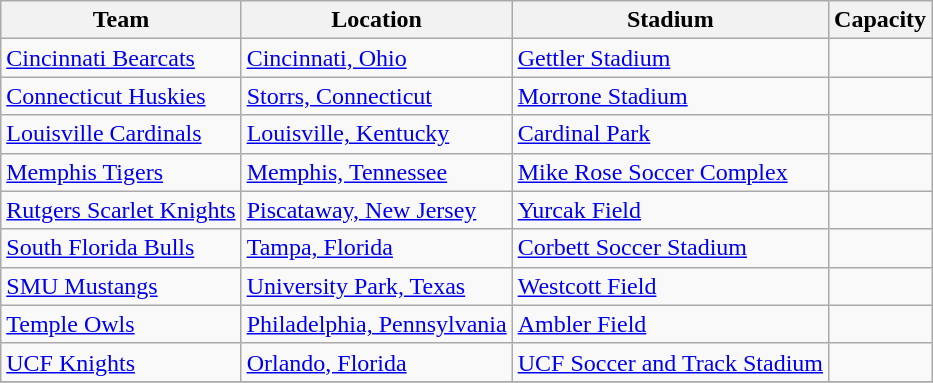<table class="wikitable sortable" style="text-align: left;">
<tr>
<th>Team</th>
<th>Location</th>
<th>Stadium</th>
<th>Capacity</th>
</tr>
<tr>
<td><a href='#'>Cincinnati Bearcats</a></td>
<td><a href='#'>Cincinnati, Ohio</a></td>
<td><a href='#'>Gettler Stadium</a></td>
<td align="center"></td>
</tr>
<tr>
<td><a href='#'>Connecticut Huskies</a></td>
<td><a href='#'>Storrs, Connecticut</a></td>
<td><a href='#'>Morrone Stadium</a></td>
<td align="center"></td>
</tr>
<tr>
<td><a href='#'>Louisville Cardinals</a></td>
<td><a href='#'>Louisville, Kentucky</a></td>
<td><a href='#'>Cardinal Park</a></td>
<td align="center"></td>
</tr>
<tr>
<td><a href='#'>Memphis Tigers</a></td>
<td><a href='#'>Memphis, Tennessee</a></td>
<td><a href='#'>Mike Rose Soccer Complex</a></td>
<td align="center"></td>
</tr>
<tr>
<td><a href='#'>Rutgers Scarlet Knights</a></td>
<td><a href='#'>Piscataway, New Jersey</a></td>
<td><a href='#'>Yurcak Field</a></td>
<td align="center"></td>
</tr>
<tr>
<td><a href='#'>South Florida Bulls</a></td>
<td><a href='#'>Tampa, Florida</a></td>
<td><a href='#'>Corbett Soccer Stadium</a></td>
<td align="center"></td>
</tr>
<tr>
<td><a href='#'>SMU Mustangs</a></td>
<td><a href='#'>University Park, Texas</a></td>
<td><a href='#'>Westcott Field</a></td>
<td align="center"></td>
</tr>
<tr>
<td><a href='#'>Temple Owls</a></td>
<td><a href='#'>Philadelphia, Pennsylvania</a></td>
<td><a href='#'>Ambler Field</a></td>
<td align="center"></td>
</tr>
<tr>
<td><a href='#'>UCF Knights</a></td>
<td><a href='#'>Orlando, Florida</a></td>
<td><a href='#'>UCF Soccer and Track Stadium</a></td>
<td align="center"></td>
</tr>
<tr>
</tr>
</table>
